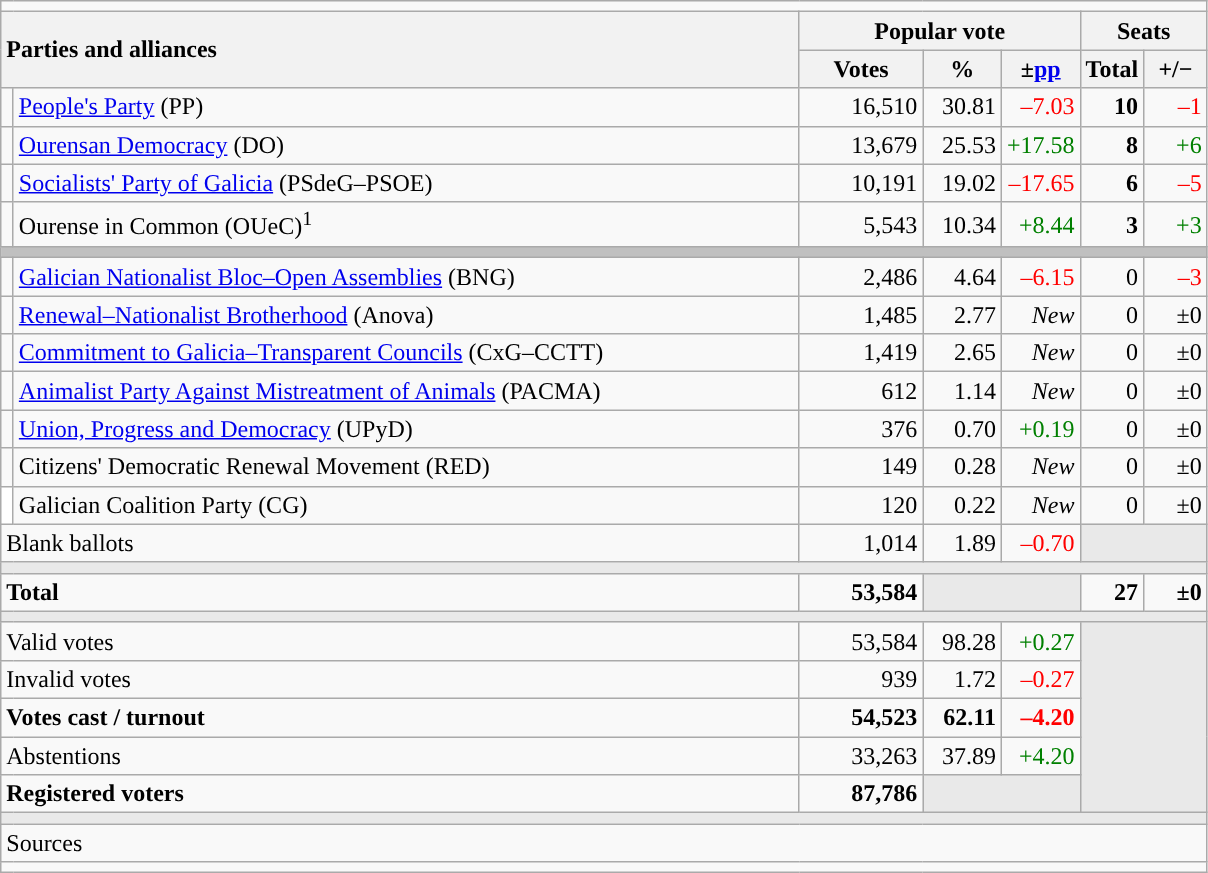<table class="wikitable" style="text-align:right;">
<tr>
<td colspan="7"></td>
</tr>
<tr>
<th style="text-align:left;" rowspan="2" colspan="2" width="525">Parties and alliances</th>
<th colspan="3">Popular vote</th>
<th colspan="2">Seats</th>
</tr>
<tr>
<th width="75">Votes</th>
<th width="45">%</th>
<th width="45">±<a href='#'>pp</a></th>
<th width="35">Total</th>
<th width="35">+/−</th>
</tr>
<tr>
<td width="1" style="color:inherit;background:"></td>
<td align="left"><a href='#'>People's Party</a> (PP)</td>
<td>16,510</td>
<td>30.81</td>
<td style="color:red;">–7.03</td>
<td><strong>10</strong></td>
<td style="color:red;">–1</td>
</tr>
<tr>
<td style="color:inherit;background:"></td>
<td align="left"><a href='#'>Ourensan Democracy</a> (DO)</td>
<td>13,679</td>
<td>25.53</td>
<td style="color:green;">+17.58</td>
<td><strong>8</strong></td>
<td style="color:green;">+6</td>
</tr>
<tr>
<td style="color:inherit;background:"></td>
<td align="left"><a href='#'>Socialists' Party of Galicia</a> (PSdeG–PSOE)</td>
<td>10,191</td>
<td>19.02</td>
<td style="color:red;">–17.65</td>
<td><strong>6</strong></td>
<td style="color:red;">–5</td>
</tr>
<tr>
<td style="color:inherit;background:"></td>
<td align="left">Ourense in Common (OUeC)<sup>1</sup></td>
<td>5,543</td>
<td>10.34</td>
<td style="color:green;">+8.44</td>
<td><strong>3</strong></td>
<td style="color:green;">+3</td>
</tr>
<tr>
<td colspan="7" bgcolor="#C0C0C0"></td>
</tr>
<tr>
<td style="color:inherit;background:"></td>
<td align="left"><a href='#'>Galician Nationalist Bloc–Open Assemblies</a> (BNG)</td>
<td>2,486</td>
<td>4.64</td>
<td style="color:red;">–6.15</td>
<td>0</td>
<td style="color:red;">–3</td>
</tr>
<tr>
<td style="color:inherit;background:"></td>
<td align="left"><a href='#'>Renewal–Nationalist Brotherhood</a> (Anova)</td>
<td>1,485</td>
<td>2.77</td>
<td><em>New</em></td>
<td>0</td>
<td>±0</td>
</tr>
<tr>
<td style="color:inherit;background:"></td>
<td align="left"><a href='#'>Commitment to Galicia–Transparent Councils</a> (CxG–CCTT)</td>
<td>1,419</td>
<td>2.65</td>
<td><em>New</em></td>
<td>0</td>
<td>±0</td>
</tr>
<tr>
<td style="color:inherit;background:"></td>
<td align="left"><a href='#'>Animalist Party Against Mistreatment of Animals</a> (PACMA)</td>
<td>612</td>
<td>1.14</td>
<td><em>New</em></td>
<td>0</td>
<td>±0</td>
</tr>
<tr>
<td style="color:inherit;background:"></td>
<td align="left"><a href='#'>Union, Progress and Democracy</a> (UPyD)</td>
<td>376</td>
<td>0.70</td>
<td style="color:green;">+0.19</td>
<td>0</td>
<td>±0</td>
</tr>
<tr>
<td style="color:inherit;background:"></td>
<td align="left">Citizens' Democratic Renewal Movement (RED)</td>
<td>149</td>
<td>0.28</td>
<td><em>New</em></td>
<td>0</td>
<td>±0</td>
</tr>
<tr>
<td bgcolor="white"></td>
<td align="left">Galician Coalition Party (CG)</td>
<td>120</td>
<td>0.22</td>
<td><em>New</em></td>
<td>0</td>
<td>±0</td>
</tr>
<tr>
<td align="left" colspan="2">Blank ballots</td>
<td>1,014</td>
<td>1.89</td>
<td style="color:red;">–0.70</td>
<td bgcolor="#E9E9E9" colspan="2"></td>
</tr>
<tr>
<td colspan="7" bgcolor="#E9E9E9"></td>
</tr>
<tr style="font-weight:bold;">
<td align="left" colspan="2">Total</td>
<td>53,584</td>
<td bgcolor="#E9E9E9" colspan="2"></td>
<td>27</td>
<td>±0</td>
</tr>
<tr>
<td colspan="7" bgcolor="#E9E9E9"></td>
</tr>
<tr>
<td align="left" colspan="2">Valid votes</td>
<td>53,584</td>
<td>98.28</td>
<td style="color:green;">+0.27</td>
<td bgcolor="#E9E9E9" colspan="2" rowspan="5"></td>
</tr>
<tr>
<td align="left" colspan="2">Invalid votes</td>
<td>939</td>
<td>1.72</td>
<td style="color:red;">–0.27</td>
</tr>
<tr style="font-weight:bold;">
<td align="left" colspan="2">Votes cast / turnout</td>
<td>54,523</td>
<td>62.11</td>
<td style="color:red;">–4.20</td>
</tr>
<tr>
<td align="left" colspan="2">Abstentions</td>
<td>33,263</td>
<td>37.89</td>
<td style="color:green;">+4.20</td>
</tr>
<tr style="font-weight:bold;">
<td align="left" colspan="2">Registered voters</td>
<td>87,786</td>
<td bgcolor="#E9E9E9" colspan="2"></td>
</tr>
<tr>
<td colspan="7" bgcolor="#E9E9E9"></td>
</tr>
<tr>
<td align="left" colspan="7">Sources</td>
</tr>
<tr>
<td colspan="7" style="text-align:left; max-width:790px;"></td>
</tr>
</table>
